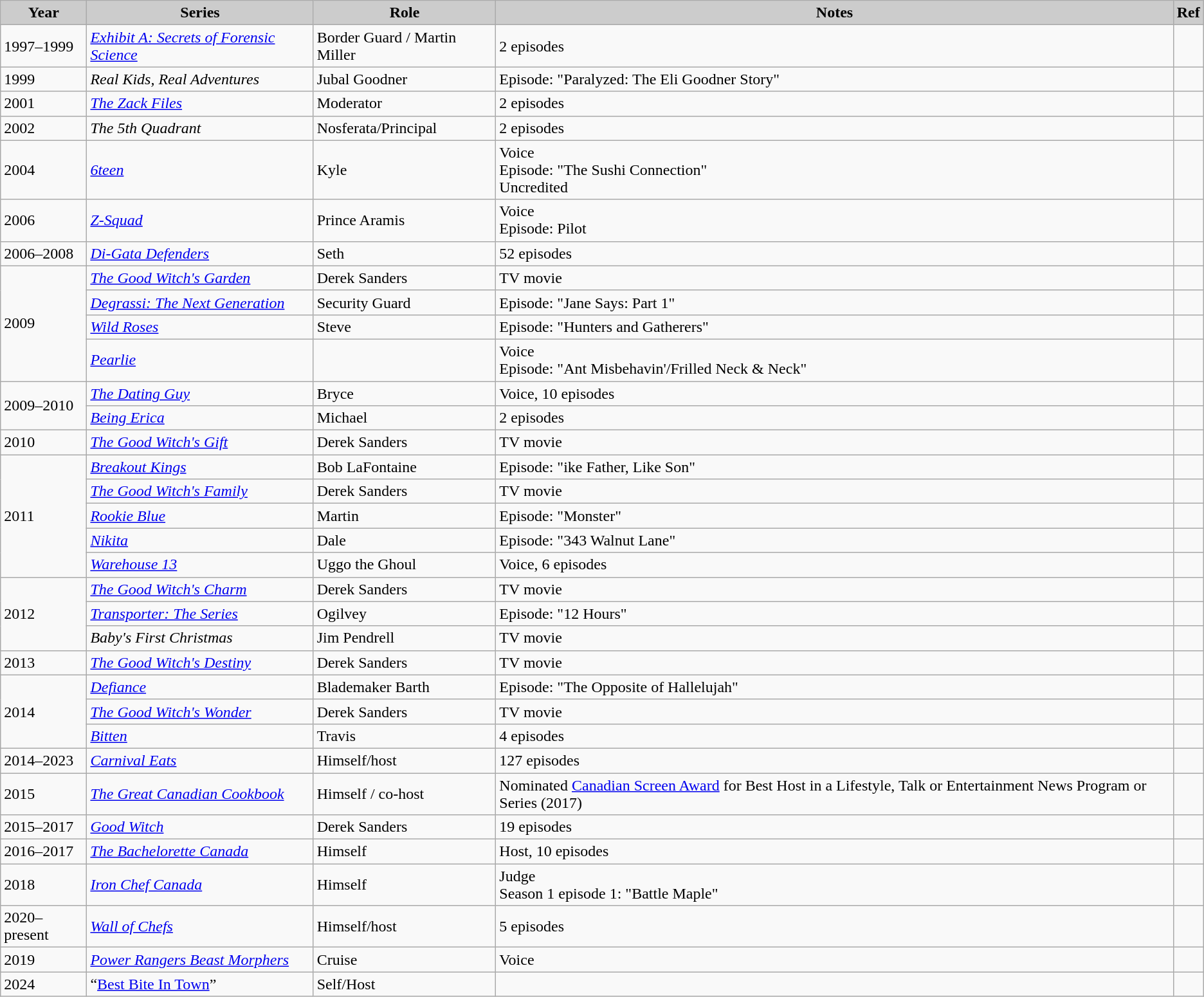<table class="wikitable">
<tr align="center">
<th style="background: #CCCCCC;">Year</th>
<th style="background: #CCCCCC;">Series</th>
<th style="background: #CCCCCC;">Role</th>
<th style="background: #CCCCCC;">Notes</th>
<th style="background: #CCCCCC;">Ref</th>
</tr>
<tr>
<td>1997–1999</td>
<td><em><a href='#'>Exhibit A: Secrets of Forensic Science</a></em></td>
<td>Border Guard / Martin Miller</td>
<td>2 episodes</td>
<td></td>
</tr>
<tr>
<td>1999</td>
<td><em>Real Kids, Real Adventures</em></td>
<td>Jubal Goodner</td>
<td>Episode: "Paralyzed: The Eli Goodner Story"</td>
<td></td>
</tr>
<tr>
<td>2001</td>
<td><em><a href='#'>The Zack Files</a></em></td>
<td>Moderator</td>
<td>2 episodes</td>
<td></td>
</tr>
<tr>
<td>2002</td>
<td><em>The 5th Quadrant</em></td>
<td>Nosferata/Principal</td>
<td>2 episodes</td>
<td></td>
</tr>
<tr>
<td>2004</td>
<td><em><a href='#'>6teen</a></em></td>
<td>Kyle</td>
<td>Voice<br> Episode: "The Sushi Connection"<br> Uncredited</td>
<td></td>
</tr>
<tr>
<td>2006</td>
<td><em><a href='#'>Z-Squad</a></em></td>
<td>Prince Aramis</td>
<td>Voice<br> Episode: Pilot</td>
<td></td>
</tr>
<tr>
<td>2006–2008</td>
<td><em><a href='#'>Di-Gata Defenders</a></em></td>
<td>Seth</td>
<td>52 episodes</td>
<td></td>
</tr>
<tr>
<td rowspan=4>2009</td>
<td><em><a href='#'>The Good Witch's Garden</a></em></td>
<td>Derek Sanders</td>
<td>TV movie</td>
<td></td>
</tr>
<tr>
<td><em><a href='#'>Degrassi: The Next Generation</a></em></td>
<td>Security Guard</td>
<td>Episode: "Jane Says: Part 1"</td>
<td></td>
</tr>
<tr>
<td><em><a href='#'>Wild Roses</a></em></td>
<td>Steve</td>
<td>Episode: "Hunters and Gatherers"</td>
<td></td>
</tr>
<tr>
<td><em><a href='#'>Pearlie</a></em></td>
<td></td>
<td>Voice<br> Episode: "Ant Misbehavin'/Frilled Neck & Neck"</td>
<td></td>
</tr>
<tr>
<td rowspan=2>2009–2010</td>
<td><em><a href='#'>The Dating Guy</a></em></td>
<td>Bryce</td>
<td>Voice, 10 episodes</td>
<td></td>
</tr>
<tr>
<td><em><a href='#'>Being Erica</a></em></td>
<td>Michael</td>
<td>2 episodes</td>
<td></td>
</tr>
<tr>
<td>2010</td>
<td><em><a href='#'>The Good Witch's Gift</a></em></td>
<td>Derek Sanders</td>
<td>TV movie</td>
<td></td>
</tr>
<tr>
<td rowspan=5>2011</td>
<td><em><a href='#'>Breakout Kings</a></em></td>
<td>Bob LaFontaine</td>
<td>Episode: "ike Father, Like Son"</td>
<td></td>
</tr>
<tr>
<td><em><a href='#'>The Good Witch's Family</a></em></td>
<td>Derek Sanders</td>
<td>TV movie</td>
<td></td>
</tr>
<tr>
<td><em><a href='#'>Rookie Blue</a></em></td>
<td>Martin</td>
<td>Episode: "Monster"</td>
<td></td>
</tr>
<tr>
<td><em><a href='#'>Nikita</a></em></td>
<td>Dale</td>
<td>Episode: "343 Walnut Lane"</td>
<td></td>
</tr>
<tr>
<td><em><a href='#'>Warehouse 13</a></em></td>
<td>Uggo the Ghoul</td>
<td>Voice, 6 episodes</td>
<td></td>
</tr>
<tr>
<td rowspan=3>2012</td>
<td><em><a href='#'>The Good Witch's Charm</a></em></td>
<td>Derek Sanders</td>
<td>TV movie</td>
<td></td>
</tr>
<tr>
<td><em><a href='#'>Transporter: The Series</a></em></td>
<td>Ogilvey</td>
<td>Episode: "12 Hours"</td>
<td></td>
</tr>
<tr>
<td><em>Baby's First Christmas</em></td>
<td>Jim Pendrell</td>
<td>TV movie</td>
<td></td>
</tr>
<tr>
<td>2013</td>
<td><em><a href='#'>The Good Witch's Destiny</a></em></td>
<td>Derek Sanders</td>
<td>TV movie</td>
<td></td>
</tr>
<tr>
<td rowspan=3>2014</td>
<td><em><a href='#'>Defiance</a></em></td>
<td>Blademaker Barth</td>
<td>Episode: "The Opposite of Hallelujah"</td>
<td></td>
</tr>
<tr>
<td><em><a href='#'>The Good Witch's Wonder</a></em></td>
<td>Derek Sanders</td>
<td>TV movie</td>
<td></td>
</tr>
<tr>
<td><em><a href='#'>Bitten</a></em></td>
<td>Travis</td>
<td>4 episodes</td>
<td></td>
</tr>
<tr>
<td>2014–2023</td>
<td><em><a href='#'>Carnival Eats</a></em></td>
<td>Himself/host</td>
<td>127 episodes</td>
<td></td>
</tr>
<tr>
<td>2015</td>
<td><em><a href='#'>The Great Canadian Cookbook</a></em></td>
<td>Himself / co-host</td>
<td>Nominated  <a href='#'>Canadian Screen Award</a> for Best Host in a Lifestyle, Talk or Entertainment News Program or Series (2017)</td>
<td></td>
</tr>
<tr>
<td>2015–2017</td>
<td><em><a href='#'>Good Witch</a></em></td>
<td>Derek Sanders</td>
<td>19 episodes</td>
<td></td>
</tr>
<tr>
<td>2016–2017</td>
<td><em><a href='#'>The Bachelorette Canada</a></em></td>
<td>Himself</td>
<td>Host, 10 episodes</td>
<td></td>
</tr>
<tr>
<td>2018</td>
<td><em><a href='#'>Iron Chef Canada</a></em></td>
<td>Himself</td>
<td>Judge<br> Season 1 episode 1: "Battle Maple"<br></td>
<td></td>
</tr>
<tr>
<td>2020–present</td>
<td><em><a href='#'>Wall of Chefs</a></em></td>
<td>Himself/host</td>
<td>5 episodes</td>
<td></td>
</tr>
<tr>
<td>2019</td>
<td><em><a href='#'>Power Rangers Beast Morphers</a></em></td>
<td>Cruise</td>
<td>Voice</td>
<td></td>
</tr>
<tr>
<td>2024</td>
<td>“<a href='#'>Best Bite In Town</a>”</td>
<td>Self/Host</td>
<td></td>
<td></td>
</tr>
</table>
